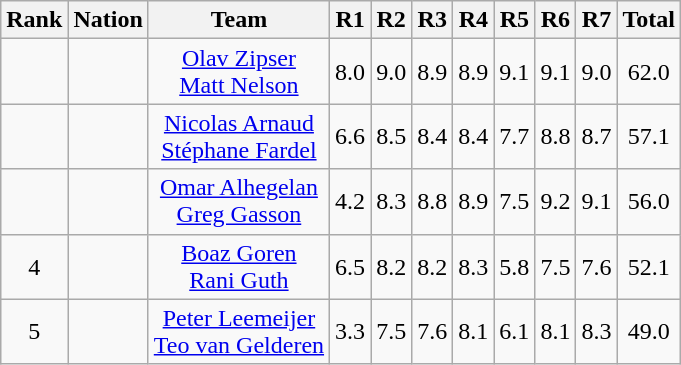<table class="wikitable sortable" style="text-align:center">
<tr>
<th scope=col>Rank</th>
<th scope=col>Nation</th>
<th scope=col>Team</th>
<th scope=col>R1</th>
<th scope=col>R2</th>
<th scope=col>R3</th>
<th>R4</th>
<th>R5</th>
<th>R6</th>
<th>R7</th>
<th>Total</th>
</tr>
<tr>
<td></td>
<td align=left></td>
<td><a href='#'>Olav Zipser</a><br><a href='#'>Matt Nelson</a></td>
<td>8.0</td>
<td>9.0</td>
<td>8.9</td>
<td>8.9</td>
<td>9.1</td>
<td>9.1</td>
<td>9.0</td>
<td>62.0</td>
</tr>
<tr>
<td></td>
<td align=left></td>
<td><a href='#'>Nicolas Arnaud</a><br><a href='#'>Stéphane Fardel</a></td>
<td>6.6</td>
<td>8.5</td>
<td>8.4</td>
<td>8.4</td>
<td>7.7</td>
<td>8.8</td>
<td>8.7</td>
<td>57.1</td>
</tr>
<tr>
<td></td>
<td align=left></td>
<td><a href='#'>Omar Alhegelan</a><br><a href='#'>Greg Gasson</a></td>
<td>4.2</td>
<td>8.3</td>
<td>8.8</td>
<td>8.9</td>
<td>7.5</td>
<td>9.2</td>
<td>9.1</td>
<td>56.0</td>
</tr>
<tr>
<td>4</td>
<td align=left></td>
<td><a href='#'>Boaz Goren</a><br><a href='#'>Rani Guth</a></td>
<td>6.5</td>
<td>8.2</td>
<td>8.2</td>
<td>8.3</td>
<td>5.8</td>
<td>7.5</td>
<td>7.6</td>
<td>52.1</td>
</tr>
<tr>
<td>5</td>
<td align=left></td>
<td><a href='#'>Peter Leemeijer</a><br><a href='#'>Teo van Gelderen</a></td>
<td>3.3</td>
<td>7.5</td>
<td>7.6</td>
<td>8.1</td>
<td>6.1</td>
<td>8.1</td>
<td>8.3</td>
<td>49.0</td>
</tr>
</table>
